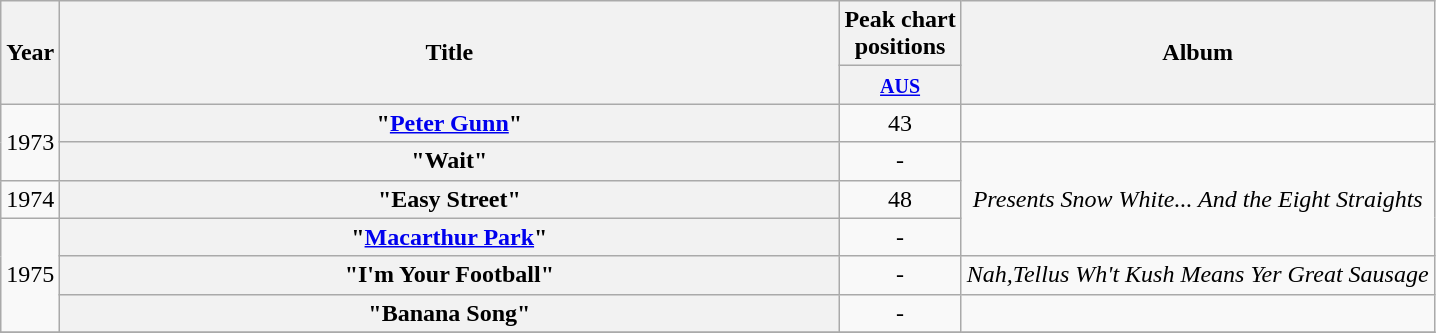<table class="wikitable plainrowheaders" style="text-align:center;" border="1">
<tr>
<th scope="col" rowspan="2">Year</th>
<th scope="col" rowspan="2" style="width:32em;">Title</th>
<th scope="col" colspan="1">Peak chart<br>positions</th>
<th scope="col" rowspan="2">Album</th>
</tr>
<tr>
<th scope="col" style="text-align:center;"><small><a href='#'>AUS</a></small><br></th>
</tr>
<tr>
<td rowspan="2">1973</td>
<th scope="row">"<a href='#'>Peter Gunn</a>"</th>
<td style="text-align:center;">43</td>
<td></td>
</tr>
<tr>
<th scope="row">"Wait"</th>
<td style="text-align:center;">-</td>
<td rowspan="3"><em>Presents Snow White... And the Eight Straights</em></td>
</tr>
<tr>
<td>1974</td>
<th scope="row">"Easy Street"</th>
<td style="text-align:center;">48</td>
</tr>
<tr>
<td rowspan="3">1975</td>
<th scope="row">"<a href='#'>Macarthur Park</a>"</th>
<td style="text-align:center;">-</td>
</tr>
<tr>
<th scope="row">"I'm Your Football"</th>
<td style="text-align:center;">-</td>
<td><em>Nah,Tellus Wh't Kush Means Yer Great Sausage</em></td>
</tr>
<tr>
<th scope="row">"Banana Song" </th>
<td style="text-align:center;">-</td>
<td></td>
</tr>
<tr>
</tr>
</table>
